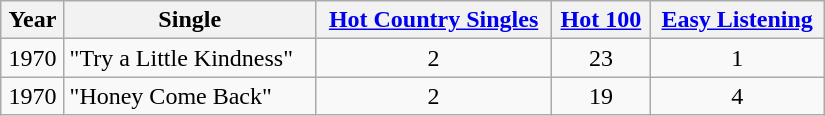<table border=1 cellspacing=0 cellpadding=2 width="550px" class="wikitable">
<tr>
<th align="left">Year</th>
<th align="left">Single</th>
<th align="left"><a href='#'>Hot Country Singles</a></th>
<th align="left"><a href='#'>Hot 100</a></th>
<th align="left"><a href='#'>Easy Listening</a></th>
</tr>
<tr>
<td align="center">1970</td>
<td align="left">"Try a Little Kindness"</td>
<td align="center">2</td>
<td align="center">23</td>
<td align="center">1</td>
</tr>
<tr>
<td align="center">1970</td>
<td align="left">"Honey Come Back"</td>
<td align="center">2</td>
<td align="center">19</td>
<td align="center">4</td>
</tr>
</table>
